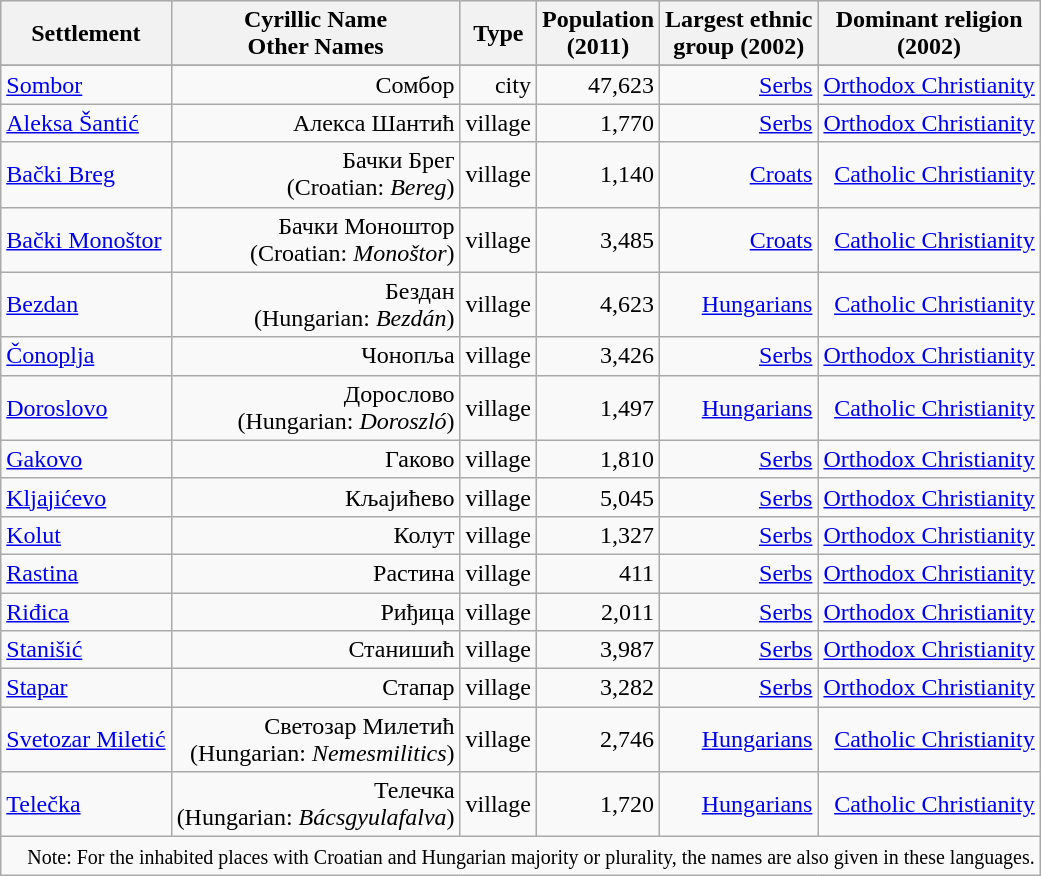<table class="wikitable" style="text-align: right;">
<tr bgcolor="#e0e0e0">
<th rowspan="1">Settlement</th>
<th colspan="1">Cyrillic Name<br>Other Names</th>
<th colspan="1">Type</th>
<th colspan="1">Population<br>(2011)</th>
<th colspan="1">Largest ethnic<br>group (2002)</th>
<th colspan="1">Dominant religion<br>(2002)</th>
</tr>
<tr bgcolor="#e0e0e0">
</tr>
<tr>
<td align="left"><a href='#'>Sombor</a></td>
<td>Сомбор</td>
<td>city</td>
<td>47,623</td>
<td><a href='#'>Serbs</a></td>
<td><a href='#'>Orthodox Christianity</a></td>
</tr>
<tr>
<td align="left"><a href='#'>Aleksa Šantić</a></td>
<td>Алекса Шантић</td>
<td>village</td>
<td>1,770</td>
<td><a href='#'>Serbs</a></td>
<td><a href='#'>Orthodox Christianity</a></td>
</tr>
<tr>
<td align="left"><a href='#'>Bački Breg</a></td>
<td>Бачки Брег<br>(Croatian: <em>Bereg</em>)</td>
<td>village</td>
<td>1,140</td>
<td><a href='#'>Croats</a></td>
<td><a href='#'>Catholic Christianity</a></td>
</tr>
<tr>
<td align="left"><a href='#'>Bački Monoštor</a></td>
<td>Бачки Моноштор<br>(Croatian: <em>Monoštor</em>)</td>
<td>village</td>
<td>3,485</td>
<td><a href='#'>Croats</a></td>
<td><a href='#'>Catholic Christianity</a></td>
</tr>
<tr>
<td align="left"><a href='#'>Bezdan</a></td>
<td>Бездан<br>(Hungarian: <em>Bezdán</em>)</td>
<td>village</td>
<td>4,623</td>
<td><a href='#'>Hungarians</a></td>
<td><a href='#'>Catholic Christianity</a></td>
</tr>
<tr>
<td align="left"><a href='#'>Čonoplja</a></td>
<td>Чонопља</td>
<td>village</td>
<td>3,426</td>
<td><a href='#'>Serbs</a></td>
<td><a href='#'>Orthodox Christianity</a></td>
</tr>
<tr>
<td align="left"><a href='#'>Doroslovo</a></td>
<td>Дорослово<br>(Hungarian: <em>Doroszló</em>)</td>
<td>village</td>
<td>1,497</td>
<td><a href='#'>Hungarians</a></td>
<td><a href='#'>Catholic Christianity</a></td>
</tr>
<tr>
<td align="left"><a href='#'>Gakovo</a></td>
<td>Гаково</td>
<td>village</td>
<td>1,810</td>
<td><a href='#'>Serbs</a></td>
<td><a href='#'>Orthodox Christianity</a></td>
</tr>
<tr>
<td align="left"><a href='#'>Kljajićevo</a></td>
<td>Кљајићево</td>
<td>village</td>
<td>5,045</td>
<td><a href='#'>Serbs</a></td>
<td><a href='#'>Orthodox Christianity</a></td>
</tr>
<tr>
<td align="left"><a href='#'>Kolut</a></td>
<td>Колут</td>
<td>village</td>
<td>1,327</td>
<td><a href='#'>Serbs</a></td>
<td><a href='#'>Orthodox Christianity</a></td>
</tr>
<tr>
<td align="left"><a href='#'>Rastina</a></td>
<td>Растина</td>
<td>village</td>
<td>411</td>
<td><a href='#'>Serbs</a></td>
<td><a href='#'>Orthodox Christianity</a></td>
</tr>
<tr>
<td align="left"><a href='#'>Riđica</a></td>
<td>Риђица</td>
<td>village</td>
<td>2,011</td>
<td><a href='#'>Serbs</a></td>
<td><a href='#'>Orthodox Christianity</a></td>
</tr>
<tr>
<td align="left"><a href='#'>Stanišić</a></td>
<td>Станишић</td>
<td>village</td>
<td>3,987</td>
<td><a href='#'>Serbs</a></td>
<td><a href='#'>Orthodox Christianity</a></td>
</tr>
<tr>
<td align="left"><a href='#'>Stapar</a></td>
<td>Стапар</td>
<td>village</td>
<td>3,282</td>
<td><a href='#'>Serbs</a></td>
<td><a href='#'>Orthodox Christianity</a></td>
</tr>
<tr>
<td align="left"><a href='#'>Svetozar Miletić</a></td>
<td>Светозар Милетић<br>(Hungarian: <em>Nemesmilitics</em>)</td>
<td>village</td>
<td>2,746</td>
<td><a href='#'>Hungarians</a></td>
<td><a href='#'>Catholic Christianity</a></td>
</tr>
<tr>
<td align="left"><a href='#'>Telečka</a></td>
<td>Телечка<br>(Hungarian: <em>Bácsgyulafalva</em>)</td>
<td>village</td>
<td>1,720</td>
<td><a href='#'>Hungarians</a></td>
<td><a href='#'>Catholic Christianity</a></td>
</tr>
<tr>
<td colspan="19"><small>Note: For the inhabited places with Croatian and Hungarian majority or plurality, the names are also given in these languages.</small></td>
</tr>
</table>
